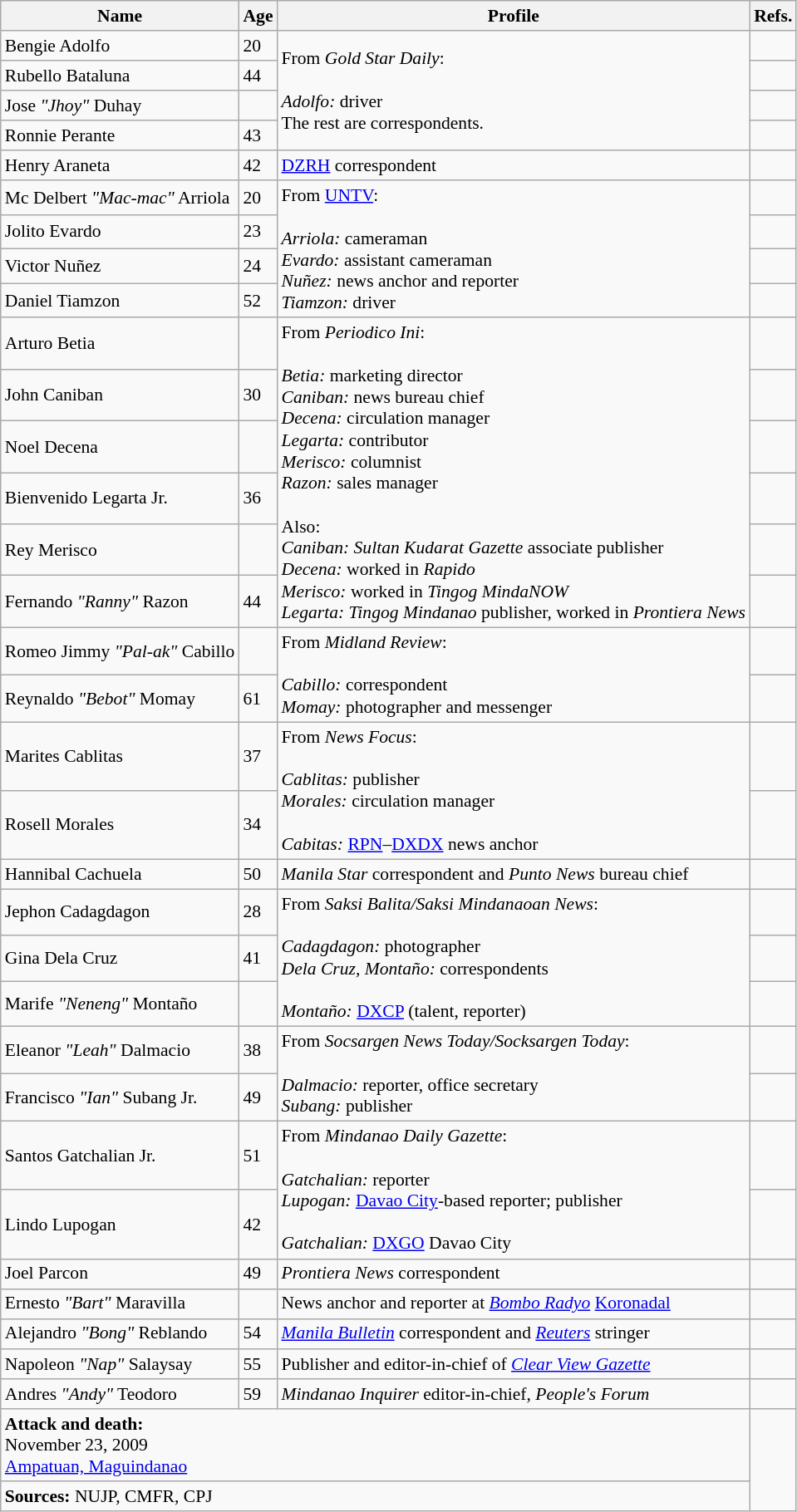<table class="wikitable" style="line-height:1.20em; font-size:90%;">
<tr>
<th>Name</th>
<th>Age</th>
<th>Profile</th>
<th>Refs.</th>
</tr>
<tr>
<td>Bengie Adolfo</td>
<td>20</td>
<td rowspan="4">From <em>Gold Star Daily</em>:<br><br><em>Adolfo:</em> driver<br>The rest are correspondents.</td>
<td></td>
</tr>
<tr>
<td>Rubello Bataluna</td>
<td>44</td>
<td></td>
</tr>
<tr>
<td>Jose <em>"Jhoy"</em> Duhay</td>
<td></td>
<td></td>
</tr>
<tr>
<td>Ronnie Perante</td>
<td>43</td>
<td></td>
</tr>
<tr>
<td>Henry Araneta</td>
<td>42</td>
<td><a href='#'>DZRH</a> correspondent</td>
<td></td>
</tr>
<tr>
<td>Mc Delbert <em>"Mac-mac"</em> Arriola</td>
<td>20</td>
<td rowspan="4">From <a href='#'>UNTV</a>:<br><br><em>Arriola:</em> cameraman<br><em>Evardo:</em> assistant cameraman<br><em>Nuñez:</em> news anchor and reporter<br><em>Tiamzon:</em> driver</td>
<td></td>
</tr>
<tr>
<td>Jolito Evardo</td>
<td>23</td>
<td></td>
</tr>
<tr>
<td>Victor Nuñez</td>
<td>24</td>
<td></td>
</tr>
<tr>
<td>Daniel Tiamzon</td>
<td>52</td>
<td></td>
</tr>
<tr>
<td>Arturo Betia</td>
<td></td>
<td rowspan="6">From <em>Periodico Ini</em>:<br><br><em>Betia:</em> marketing director<br><em>Caniban:</em> news bureau chief<br><em>Decena:</em> circulation manager<br><em>Legarta:</em> contributor<br><em>Merisco:</em> columnist<br><em>Razon:</em> sales manager<br><br>Also:<br><em>Caniban: Sultan Kudarat Gazette</em> associate publisher<br><em>Decena:</em> worked in <em>Rapido</em><br><em>Merisco:</em> worked in <em>Tingog MindaNOW</em><br><em>Legarta: Tingog Mindanao</em> publisher, worked in <em>Prontiera News</em></td>
<td></td>
</tr>
<tr>
<td>John Caniban</td>
<td>30</td>
<td></td>
</tr>
<tr>
<td>Noel Decena</td>
<td></td>
<td></td>
</tr>
<tr>
<td>Bienvenido Legarta Jr.</td>
<td>36</td>
<td></td>
</tr>
<tr>
<td>Rey Merisco</td>
<td></td>
<td></td>
</tr>
<tr>
<td>Fernando <em>"Ranny"</em> Razon</td>
<td>44</td>
<td></td>
</tr>
<tr>
<td>Romeo Jimmy <em>"Pal-ak"</em> Cabillo</td>
<td></td>
<td rowspan="2">From <em>Midland Review</em>:<br><br><em>Cabillo:</em> correspondent<br><em>Momay:</em> photographer and messenger</td>
<td></td>
</tr>
<tr>
<td>Reynaldo <em>"Bebot"</em> Momay</td>
<td>61</td>
<td></td>
</tr>
<tr>
<td>Marites Cablitas</td>
<td>37</td>
<td rowspan="2">From <em>News Focus</em>:<br><br><em>Cablitas:</em> publisher<br><em>Morales:</em> circulation manager<br><br><em>Cabitas:</em> <a href='#'>RPN</a>–<a href='#'>DXDX</a> news anchor</td>
<td></td>
</tr>
<tr>
<td>Rosell Morales</td>
<td>34</td>
<td></td>
</tr>
<tr>
<td>Hannibal Cachuela</td>
<td>50</td>
<td><em>Manila Star</em> correspondent and <em>Punto News</em> bureau chief</td>
<td></td>
</tr>
<tr>
<td>Jephon Cadagdagon</td>
<td>28</td>
<td rowspan="3">From <em>Saksi Balita/Saksi Mindanaoan News</em>:<br><br><em>Cadagdagon:</em> photographer<br><em>Dela Cruz, Montaño:</em> correspondents<br><br><em>Montaño:</em> <a href='#'>DXCP</a> (talent, reporter)<br></td>
<td></td>
</tr>
<tr>
<td>Gina Dela Cruz</td>
<td>41</td>
<td></td>
</tr>
<tr>
<td>Marife <em>"Neneng"</em> Montaño</td>
<td></td>
<td></td>
</tr>
<tr>
<td>Eleanor <em>"Leah"</em> Dalmacio</td>
<td>38</td>
<td rowspan="2">From <em>Socsargen News Today/Socksargen Today</em>:<br><br><em>Dalmacio:</em> reporter, office secretary<br><em>Subang:</em> publisher</td>
<td></td>
</tr>
<tr>
<td>Francisco <em>"Ian"</em> Subang Jr.</td>
<td>49</td>
<td></td>
</tr>
<tr>
<td>Santos Gatchalian Jr.</td>
<td>51</td>
<td rowspan="2">From <em>Mindanao Daily Gazette</em>:<br><br><em>Gatchalian:</em> reporter<br><em>Lupogan:</em> <a href='#'>Davao City</a>-based reporter; publisher<br><br><em>Gatchalian:</em> <a href='#'>DXGO</a> Davao City</td>
<td></td>
</tr>
<tr>
<td>Lindo Lupogan</td>
<td>42</td>
<td></td>
</tr>
<tr>
<td>Joel Parcon</td>
<td>49</td>
<td><em>Prontiera News</em> correspondent</td>
<td></td>
</tr>
<tr>
<td>Ernesto <em>"Bart"</em> Maravilla</td>
<td></td>
<td>News anchor and reporter at <em><a href='#'>Bombo Radyo</a></em> <a href='#'>Koronadal</a></td>
<td></td>
</tr>
<tr>
<td>Alejandro <em>"Bong"</em> Reblando</td>
<td>54</td>
<td><em><a href='#'>Manila Bulletin</a></em> correspondent and <em><a href='#'>Reuters</a></em> stringer</td>
<td></td>
</tr>
<tr>
<td>Napoleon <em>"Nap"</em> Salaysay</td>
<td>55</td>
<td>Publisher and editor-in-chief of <em><a href='#'>Clear View Gazette</a></em></td>
<td></td>
</tr>
<tr>
<td>Andres <em>"Andy"</em> Teodoro</td>
<td>59</td>
<td><em>Mindanao Inquirer</em> editor-in-chief, <em>People's Forum</em></td>
<td></td>
</tr>
<tr>
<td colspan="3"><strong>Attack and death:</strong><br>November 23, 2009<br><a href='#'>Ampatuan, Maguindanao</a></td>
<td rowspan="2"><br></td>
</tr>
<tr>
<td colspan="3"><strong>Sources:</strong> NUJP, CMFR, CPJ</td>
</tr>
</table>
